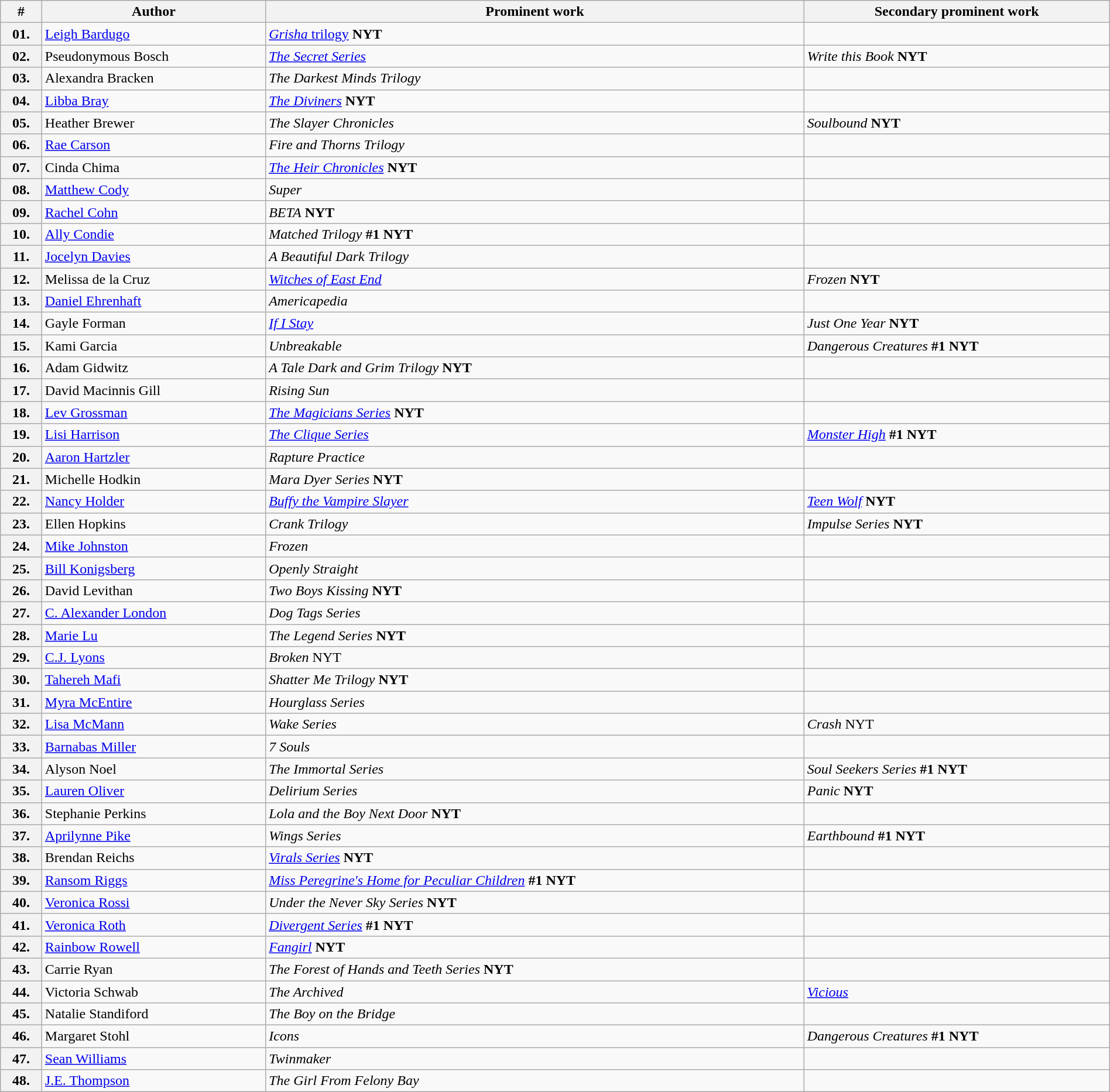<table class="sortable wikitable" style="text-align:left; width:100%; font-size:100%">
<tr>
<th><span>#</span></th>
<th class="unsortable">Author</th>
<th>Prominent work</th>
<th>Secondary prominent work</th>
</tr>
<tr>
<th>01.</th>
<td><a href='#'>Leigh Bardugo</a></td>
<td><a href='#'><em>Grisha</em> trilogy</a> <strong>NYT</strong></td>
<td></td>
</tr>
<tr>
<th>02.</th>
<td>Pseudonymous Bosch</td>
<td><em><a href='#'>The Secret Series</a></em></td>
<td><em>Write this Book</em> <strong>NYT</strong></td>
</tr>
<tr>
<th>03.</th>
<td>Alexandra Bracken</td>
<td><em>The Darkest Minds Trilogy</em></td>
<td></td>
</tr>
<tr>
<th>04.</th>
<td><a href='#'>Libba Bray</a></td>
<td><em><a href='#'>The Diviners</a></em> <strong>NYT</strong></td>
<td></td>
</tr>
<tr>
<th>05.</th>
<td>Heather Brewer</td>
<td><em>The Slayer Chronicles</em></td>
<td><em>Soulbound</em> <strong>NYT</strong></td>
</tr>
<tr>
<th>06.</th>
<td><a href='#'>Rae Carson</a></td>
<td><em>Fire and Thorns Trilogy</em></td>
<td></td>
</tr>
<tr>
<th>07.</th>
<td>Cinda Chima</td>
<td><em><a href='#'>The Heir Chronicles</a></em> <strong>NYT</strong></td>
<td></td>
</tr>
<tr>
<th>08.</th>
<td><a href='#'>Matthew Cody</a></td>
<td><em>Super</em></td>
<td></td>
</tr>
<tr>
<th>09.</th>
<td><a href='#'>Rachel Cohn</a></td>
<td><em>BETA</em> <strong>NYT</strong></td>
<td></td>
</tr>
<tr>
<th>10.</th>
<td><a href='#'>Ally Condie</a></td>
<td><em>Matched Trilogy</em> <strong>#1 NYT</strong></td>
<td></td>
</tr>
<tr>
<th>11.</th>
<td><a href='#'>Jocelyn Davies</a></td>
<td><em>A Beautiful Dark Trilogy</em></td>
<td></td>
</tr>
<tr>
<th>12.</th>
<td>Melissa de la Cruz</td>
<td><em><a href='#'>Witches of East End</a></em></td>
<td><em>Frozen</em> <strong>NYT</strong></td>
</tr>
<tr>
<th>13.</th>
<td><a href='#'>Daniel Ehrenhaft</a></td>
<td><em>Americapedia</em></td>
<td></td>
</tr>
<tr>
<th>14.</th>
<td>Gayle Forman</td>
<td><em><a href='#'>If I Stay</a></em></td>
<td><em>Just One Year</em> <strong>NYT</strong></td>
</tr>
<tr>
<th>15.</th>
<td>Kami Garcia</td>
<td><em>Unbreakable</em></td>
<td><em>Dangerous Creatures</em> <strong>#1 NYT</strong></td>
</tr>
<tr>
<th>16.</th>
<td>Adam Gidwitz</td>
<td><em>A Tale Dark and Grim Trilogy</em> <strong>NYT</strong></td>
<td></td>
</tr>
<tr>
<th>17.</th>
<td>David Macinnis Gill</td>
<td><em>Rising Sun</em></td>
<td></td>
</tr>
<tr>
<th>18.</th>
<td><a href='#'>Lev Grossman</a></td>
<td><em><a href='#'>The Magicians Series</a></em> <strong>NYT</strong></td>
<td></td>
</tr>
<tr>
<th>19.</th>
<td><a href='#'>Lisi Harrison</a></td>
<td><em><a href='#'>The Clique Series</a></em></td>
<td><em><a href='#'>Monster High</a></em> <strong>#1 NYT</strong></td>
</tr>
<tr>
<th>20.</th>
<td><a href='#'>Aaron Hartzler</a></td>
<td><em>Rapture Practice</em></td>
<td></td>
</tr>
<tr>
<th>21.</th>
<td>Michelle Hodkin</td>
<td><em>Mara Dyer Series</em> <strong>NYT</strong></td>
<td></td>
</tr>
<tr>
<th>22.</th>
<td><a href='#'>Nancy Holder</a></td>
<td><em><a href='#'>Buffy the Vampire Slayer</a></em></td>
<td><em><a href='#'>Teen Wolf</a></em> <strong>NYT</strong></td>
</tr>
<tr>
<th>23.</th>
<td>Ellen Hopkins</td>
<td><em>Crank Trilogy</em></td>
<td><em>Impulse Series</em> <strong>NYT</strong></td>
</tr>
<tr>
<th>24.</th>
<td><a href='#'>Mike Johnston</a></td>
<td><em>Frozen</em></td>
<td></td>
</tr>
<tr>
<th>25.</th>
<td><a href='#'>Bill Konigsberg</a></td>
<td><em>Openly Straight</em></td>
<td></td>
</tr>
<tr>
<th>26.</th>
<td>David Levithan</td>
<td><em>Two Boys Kissing</em> <strong>NYT</strong></td>
<td></td>
</tr>
<tr>
<th>27.</th>
<td><a href='#'>C. Alexander London</a></td>
<td><em>Dog Tags Series</em></td>
<td></td>
</tr>
<tr>
<th>28.</th>
<td><a href='#'>Marie Lu</a></td>
<td><em>The Legend Series</em> <strong>NYT</strong></td>
<td></td>
</tr>
<tr>
<th>29.</th>
<td><a href='#'>C.J. Lyons</a></td>
<td><em>Broken</em> NYT</td>
<td></td>
</tr>
<tr>
<th>30.</th>
<td><a href='#'>Tahereh Mafi</a></td>
<td><em>Shatter Me Trilogy</em> <strong>NYT</strong></td>
<td></td>
</tr>
<tr>
<th>31.</th>
<td><a href='#'>Myra McEntire</a></td>
<td><em>Hourglass Series</em></td>
<td></td>
</tr>
<tr>
<th>32.</th>
<td><a href='#'>Lisa McMann</a></td>
<td><em>Wake Series</em></td>
<td><em>Crash</em> NYT</td>
</tr>
<tr>
<th>33.</th>
<td><a href='#'>Barnabas Miller</a></td>
<td><em>7 Souls</em></td>
<td></td>
</tr>
<tr>
<th>34.</th>
<td>Alyson Noel</td>
<td><em>The Immortal Series</em></td>
<td><em>Soul Seekers Series</em> <strong>#1 NYT</strong></td>
</tr>
<tr>
<th>35.</th>
<td><a href='#'>Lauren Oliver</a></td>
<td><em>Delirium Series</em></td>
<td><em>Panic</em> <strong>NYT</strong></td>
</tr>
<tr>
<th>36.</th>
<td>Stephanie Perkins</td>
<td><em>Lola and the Boy Next Door</em> <strong>NYT</strong></td>
<td></td>
</tr>
<tr>
<th>37.</th>
<td><a href='#'>Aprilynne Pike</a></td>
<td><em>Wings Series</em></td>
<td><em>Earthbound</em> <strong>#1 NYT</strong></td>
</tr>
<tr>
<th>38.</th>
<td>Brendan Reichs</td>
<td><em><a href='#'>Virals Series</a></em> <strong>NYT</strong></td>
<td></td>
</tr>
<tr>
<th>39.</th>
<td><a href='#'>Ransom Riggs</a></td>
<td><em><a href='#'>Miss Peregrine's Home for Peculiar Children</a></em> <strong>#1 NYT</strong></td>
<td></td>
</tr>
<tr>
<th>40.</th>
<td><a href='#'>Veronica Rossi</a></td>
<td><em>Under the Never Sky Series</em> <strong>NYT</strong></td>
<td></td>
</tr>
<tr>
<th>41.</th>
<td><a href='#'>Veronica Roth</a></td>
<td><em><a href='#'>Divergent Series</a></em> <strong>#1 NYT</strong></td>
<td></td>
</tr>
<tr>
<th>42.</th>
<td><a href='#'>Rainbow Rowell</a></td>
<td><em><a href='#'>Fangirl</a></em> <strong>NYT</strong></td>
<td></td>
</tr>
<tr>
<th>43.</th>
<td>Carrie Ryan</td>
<td><em>The Forest of Hands and Teeth Series</em> <strong>NYT</strong></td>
<td></td>
</tr>
<tr>
<th>44.</th>
<td>Victoria Schwab</td>
<td><em>The Archived</em></td>
<td><em><a href='#'>Vicious</a></em></td>
</tr>
<tr>
<th>45.</th>
<td>Natalie Standiford</td>
<td><em>The Boy on the Bridge</em></td>
<td></td>
</tr>
<tr>
<th>46.</th>
<td>Margaret Stohl</td>
<td><em>Icons</em></td>
<td><em>Dangerous Creatures</em> <strong>#1 NYT</strong></td>
</tr>
<tr>
<th>47.</th>
<td><a href='#'>Sean Williams</a></td>
<td><em>Twinmaker</em></td>
<td></td>
</tr>
<tr>
<th>48.</th>
<td><a href='#'>J.E. Thompson</a></td>
<td><em>The Girl From Felony Bay</em></td>
<td></td>
</tr>
</table>
